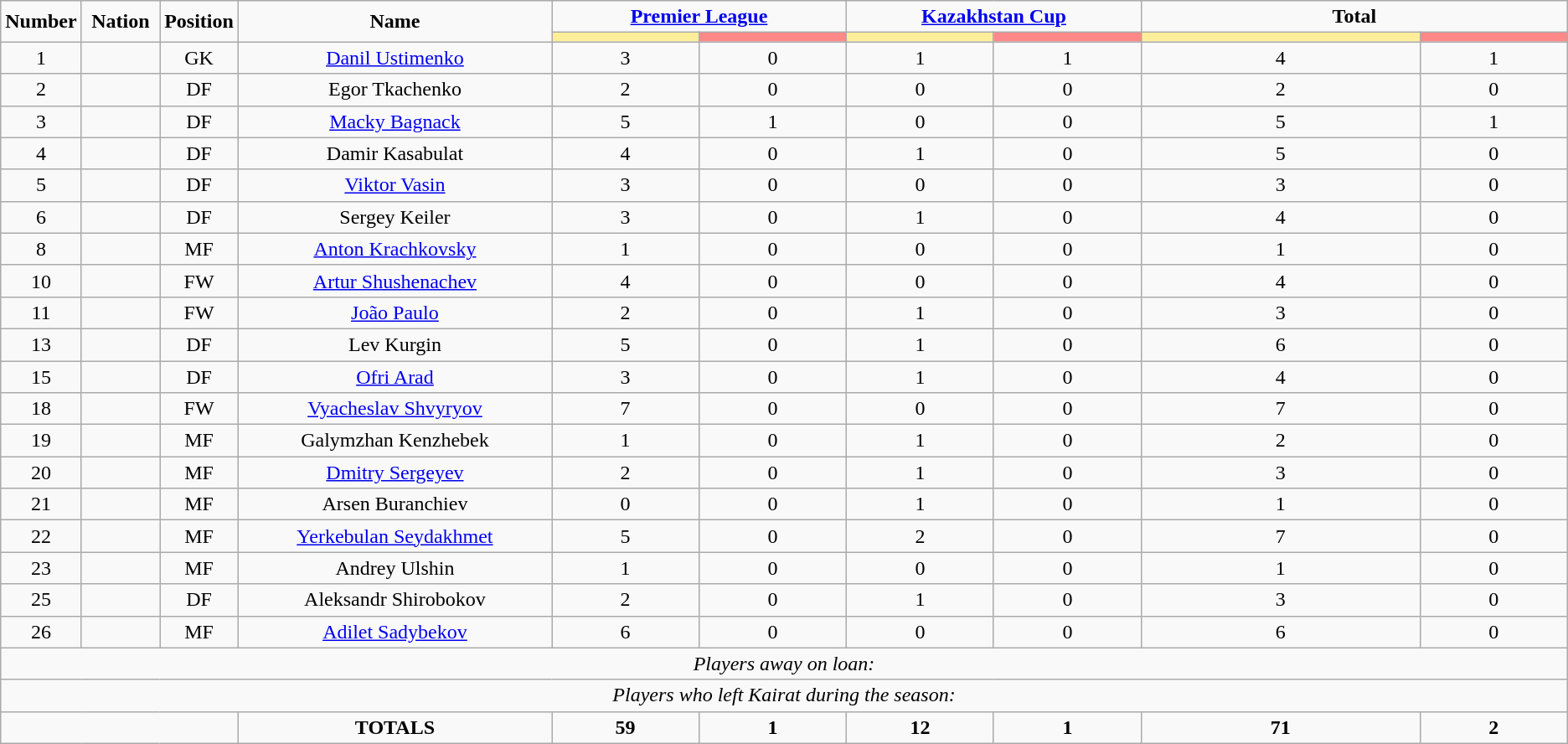<table class="wikitable" style="text-align:center;">
<tr>
<td rowspan="2"  style="width:5%; text-align:center;"><strong>Number</strong></td>
<td rowspan="2"  style="width:5%; text-align:center;"><strong>Nation</strong></td>
<td rowspan="2"  style="width:5%; text-align:center;"><strong>Position</strong></td>
<td rowspan="2"  style="width:20%; text-align:center;"><strong>Name</strong></td>
<td colspan="2" style="text-align:center;"><strong><a href='#'>Premier League</a></strong></td>
<td colspan="2" style="text-align:center;"><strong><a href='#'>Kazakhstan Cup</a></strong></td>
<td colspan="2" style="text-align:center;"><strong>Total</strong></td>
</tr>
<tr>
<th style="width:60px; background:#fe9;"></th>
<th style="width:60px; background:#ff8888;"></th>
<th style="width:60px; background:#fe9;"></th>
<th style="width:60px; background:#ff8888;"></th>
<th style="width:120px; background:#fe9;"></th>
<th style="width:60px; background:#ff8888;"></th>
</tr>
<tr>
<td>1</td>
<td></td>
<td>GK</td>
<td><a href='#'>Danil Ustimenko</a></td>
<td>3</td>
<td>0</td>
<td>1</td>
<td>1</td>
<td>4</td>
<td>1</td>
</tr>
<tr>
<td>2</td>
<td></td>
<td>DF</td>
<td>Egor Tkachenko</td>
<td>2</td>
<td>0</td>
<td>0</td>
<td>0</td>
<td>2</td>
<td>0</td>
</tr>
<tr>
<td>3</td>
<td></td>
<td>DF</td>
<td><a href='#'>Macky Bagnack</a></td>
<td>5</td>
<td>1</td>
<td>0</td>
<td>0</td>
<td>5</td>
<td>1</td>
</tr>
<tr>
<td>4</td>
<td></td>
<td>DF</td>
<td>Damir Kasabulat</td>
<td>4</td>
<td>0</td>
<td>1</td>
<td>0</td>
<td>5</td>
<td>0</td>
</tr>
<tr>
<td>5</td>
<td></td>
<td>DF</td>
<td><a href='#'>Viktor Vasin</a></td>
<td>3</td>
<td>0</td>
<td>0</td>
<td>0</td>
<td>3</td>
<td>0</td>
</tr>
<tr>
<td>6</td>
<td></td>
<td>DF</td>
<td>Sergey Keiler</td>
<td>3</td>
<td>0</td>
<td>1</td>
<td>0</td>
<td>4</td>
<td>0</td>
</tr>
<tr>
<td>8</td>
<td></td>
<td>MF</td>
<td><a href='#'>Anton Krachkovsky</a></td>
<td>1</td>
<td>0</td>
<td>0</td>
<td>0</td>
<td>1</td>
<td>0</td>
</tr>
<tr>
<td>10</td>
<td></td>
<td>FW</td>
<td><a href='#'>Artur Shushenachev</a></td>
<td>4</td>
<td>0</td>
<td>0</td>
<td>0</td>
<td>4</td>
<td>0</td>
</tr>
<tr>
<td>11</td>
<td></td>
<td>FW</td>
<td><a href='#'>João Paulo</a></td>
<td>2</td>
<td>0</td>
<td>1</td>
<td>0</td>
<td>3</td>
<td>0</td>
</tr>
<tr>
<td>13</td>
<td></td>
<td>DF</td>
<td>Lev Kurgin</td>
<td>5</td>
<td>0</td>
<td>1</td>
<td>0</td>
<td>6</td>
<td>0</td>
</tr>
<tr>
<td>15</td>
<td></td>
<td>DF</td>
<td><a href='#'>Ofri Arad</a></td>
<td>3</td>
<td>0</td>
<td>1</td>
<td>0</td>
<td>4</td>
<td>0</td>
</tr>
<tr>
<td>18</td>
<td></td>
<td>FW</td>
<td><a href='#'>Vyacheslav Shvyryov</a></td>
<td>7</td>
<td>0</td>
<td>0</td>
<td>0</td>
<td>7</td>
<td>0</td>
</tr>
<tr>
<td>19</td>
<td></td>
<td>MF</td>
<td>Galymzhan Kenzhebek</td>
<td>1</td>
<td>0</td>
<td>1</td>
<td>0</td>
<td>2</td>
<td>0</td>
</tr>
<tr>
<td>20</td>
<td></td>
<td>MF</td>
<td><a href='#'>Dmitry Sergeyev</a></td>
<td>2</td>
<td>0</td>
<td>1</td>
<td>0</td>
<td>3</td>
<td>0</td>
</tr>
<tr>
<td>21</td>
<td></td>
<td>MF</td>
<td>Arsen Buranchiev</td>
<td>0</td>
<td>0</td>
<td>1</td>
<td>0</td>
<td>1</td>
<td>0</td>
</tr>
<tr>
<td>22</td>
<td></td>
<td>MF</td>
<td><a href='#'>Yerkebulan Seydakhmet</a></td>
<td>5</td>
<td>0</td>
<td>2</td>
<td>0</td>
<td>7</td>
<td>0</td>
</tr>
<tr>
<td>23</td>
<td></td>
<td>MF</td>
<td>Andrey Ulshin</td>
<td>1</td>
<td>0</td>
<td>0</td>
<td>0</td>
<td>1</td>
<td>0</td>
</tr>
<tr>
<td>25</td>
<td></td>
<td>DF</td>
<td>Aleksandr Shirobokov</td>
<td>2</td>
<td>0</td>
<td>1</td>
<td>0</td>
<td>3</td>
<td>0</td>
</tr>
<tr>
<td>26</td>
<td></td>
<td>MF</td>
<td><a href='#'>Adilet Sadybekov</a></td>
<td>6</td>
<td>0</td>
<td>0</td>
<td>0</td>
<td>6</td>
<td>0</td>
</tr>
<tr>
<td colspan="14"><em>Players away on loan:</em></td>
</tr>
<tr>
<td colspan="14"><em>Players who left Kairat during the season:</em></td>
</tr>
<tr>
<td colspan="3"></td>
<td><strong>TOTALS</strong></td>
<td><strong>59</strong></td>
<td><strong>1</strong></td>
<td><strong>12</strong></td>
<td><strong>1</strong></td>
<td><strong>71</strong></td>
<td><strong>2</strong></td>
</tr>
</table>
